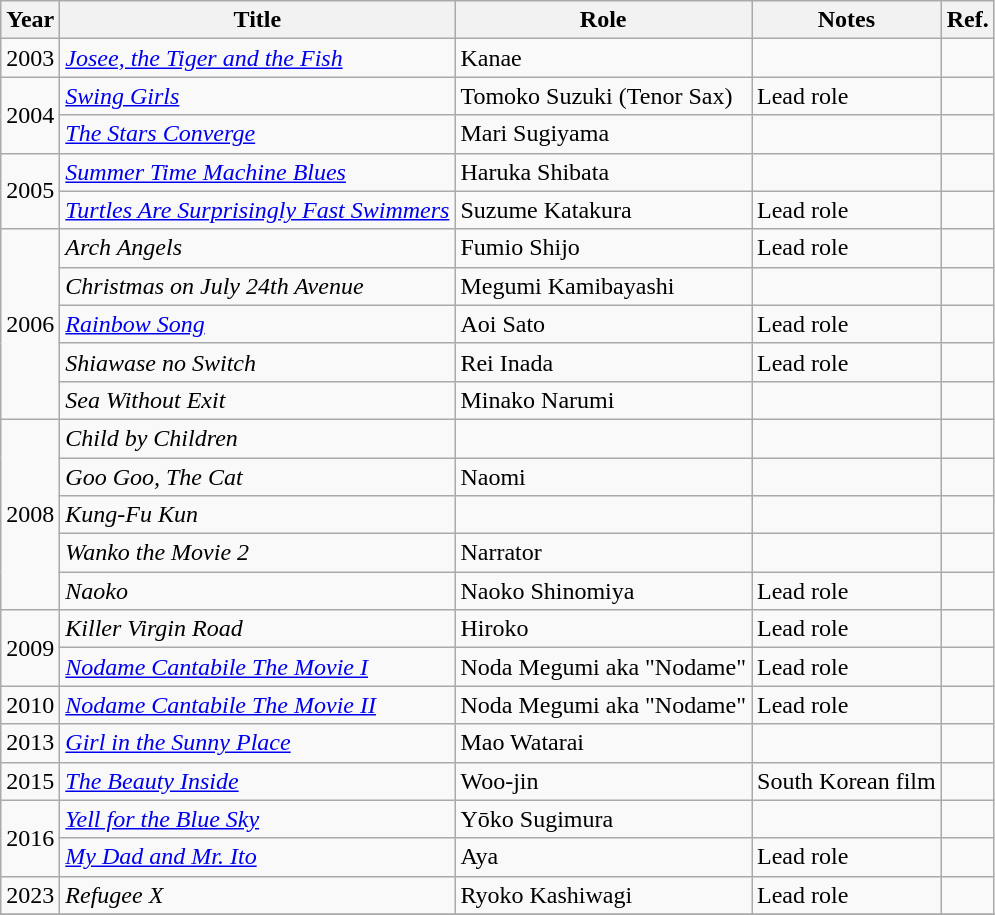<table class="wikitable sortable">
<tr>
<th>Year</th>
<th>Title</th>
<th>Role</th>
<th class="unsortable">Notes</th>
<th class="unsortable">Ref.</th>
</tr>
<tr>
<td>2003</td>
<td><em><a href='#'>Josee, the Tiger and the Fish</a></em></td>
<td>Kanae</td>
<td></td>
<td></td>
</tr>
<tr>
<td rowspan=2>2004</td>
<td><em><a href='#'>Swing Girls</a></em></td>
<td>Tomoko Suzuki (Tenor Sax)</td>
<td>Lead role</td>
<td></td>
</tr>
<tr>
<td><em><a href='#'>The Stars Converge</a></em></td>
<td>Mari Sugiyama</td>
<td></td>
<td></td>
</tr>
<tr>
<td rowspan=2>2005</td>
<td><em><a href='#'>Summer Time Machine Blues</a></em></td>
<td>Haruka Shibata</td>
<td></td>
<td></td>
</tr>
<tr>
<td><em><a href='#'>Turtles Are Surprisingly Fast Swimmers</a></em></td>
<td>Suzume Katakura</td>
<td>Lead role</td>
<td></td>
</tr>
<tr>
<td rowspan=5>2006</td>
<td><em>Arch Angels</em></td>
<td>Fumio Shijo</td>
<td>Lead role</td>
<td></td>
</tr>
<tr>
<td><em>Christmas on July 24th Avenue</em></td>
<td>Megumi Kamibayashi</td>
<td></td>
<td></td>
</tr>
<tr>
<td><em><a href='#'>Rainbow Song</a></em></td>
<td>Aoi Sato</td>
<td>Lead role</td>
<td></td>
</tr>
<tr>
<td><em>Shiawase no Switch</em></td>
<td>Rei Inada</td>
<td>Lead role</td>
<td></td>
</tr>
<tr>
<td><em>Sea Without Exit</em></td>
<td>Minako Narumi</td>
<td></td>
<td></td>
</tr>
<tr>
<td rowspan=5>2008</td>
<td><em>Child by Children</em></td>
<td></td>
<td></td>
<td></td>
</tr>
<tr>
<td><em>Goo Goo, The Cat</em></td>
<td>Naomi</td>
<td></td>
<td></td>
</tr>
<tr>
<td><em>Kung-Fu Kun</em></td>
<td></td>
<td></td>
<td></td>
</tr>
<tr>
<td><em>Wanko the Movie 2</em></td>
<td>Narrator</td>
<td></td>
<td></td>
</tr>
<tr>
<td><em>Naoko</em></td>
<td>Naoko Shinomiya</td>
<td>Lead role</td>
<td></td>
</tr>
<tr>
<td rowspan=2>2009</td>
<td><em>Killer Virgin Road</em></td>
<td>Hiroko</td>
<td>Lead role</td>
<td></td>
</tr>
<tr>
<td><em><a href='#'>Nodame Cantabile The Movie I</a></em></td>
<td>Noda Megumi aka "Nodame"</td>
<td>Lead role</td>
<td></td>
</tr>
<tr>
<td>2010</td>
<td><em><a href='#'>Nodame Cantabile The Movie II</a></em></td>
<td>Noda Megumi aka "Nodame"</td>
<td>Lead role</td>
<td></td>
</tr>
<tr>
<td>2013</td>
<td><em><a href='#'>Girl in the Sunny Place</a></em></td>
<td>Mao Watarai</td>
<td></td>
<td></td>
</tr>
<tr>
<td>2015</td>
<td><em><a href='#'>The Beauty Inside</a></em></td>
<td>Woo-jin</td>
<td>South Korean film</td>
<td></td>
</tr>
<tr>
<td rowspan=2>2016</td>
<td><em><a href='#'>Yell for the Blue Sky</a></em></td>
<td>Yōko Sugimura</td>
<td></td>
<td></td>
</tr>
<tr>
<td><em><a href='#'>My Dad and Mr. Ito</a></em></td>
<td>Aya</td>
<td>Lead role</td>
<td></td>
</tr>
<tr>
<td>2023</td>
<td><em>Refugee X</em></td>
<td>Ryoko Kashiwagi</td>
<td>Lead role</td>
<td></td>
</tr>
<tr>
</tr>
</table>
